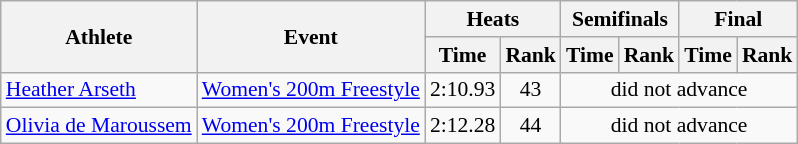<table class=wikitable style="font-size:90%">
<tr>
<th rowspan="2">Athlete</th>
<th rowspan="2">Event</th>
<th colspan="2">Heats</th>
<th colspan="2">Semifinals</th>
<th colspan="2">Final</th>
</tr>
<tr>
<th>Time</th>
<th>Rank</th>
<th>Time</th>
<th>Rank</th>
<th>Time</th>
<th>Rank</th>
</tr>
<tr>
<td rowspan="1"><a href='#'>Heather Arseth</a></td>
<td><a href='#'>Women's 200m Freestyle</a></td>
<td align=center>2:10.93</td>
<td align=center>43</td>
<td align=center colspan=4>did not advance</td>
</tr>
<tr>
<td rowspan="1"><a href='#'>Olivia de Maroussem</a></td>
<td><a href='#'>Women's 200m Freestyle</a></td>
<td align=center>2:12.28</td>
<td align=center>44</td>
<td align=center colspan=4>did not advance</td>
</tr>
</table>
